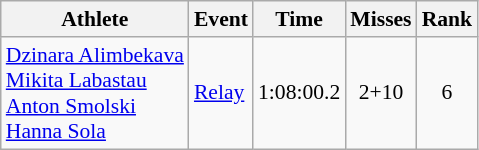<table class=wikitable style=font-size:90%;text-align:center>
<tr>
<th>Athlete</th>
<th>Event</th>
<th>Time</th>
<th>Misses</th>
<th>Rank</th>
</tr>
<tr>
<td align=left><a href='#'>Dzinara Alimbekava</a><br><a href='#'>Mikita Labastau</a><br><a href='#'>Anton Smolski</a><br><a href='#'>Hanna Sola</a></td>
<td align=left><a href='#'>Relay</a></td>
<td>1:08:00.2</td>
<td>2+10</td>
<td>6</td>
</tr>
</table>
